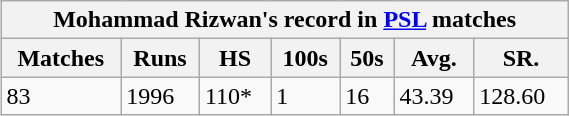<table class="wikitable" style="float:right; margin-left:1em; width:30%;">
<tr>
<th colspan="7"><strong>Mohammad Rizwan's record in <a href='#'>PSL</a> matches</strong></th>
</tr>
<tr>
<th>Matches</th>
<th>Runs</th>
<th>HS</th>
<th>100s</th>
<th>50s</th>
<th>Avg.</th>
<th>SR.</th>
</tr>
<tr>
<td>83</td>
<td>1996</td>
<td>110*</td>
<td>1</td>
<td>16</td>
<td>43.39</td>
<td>128.60</td>
</tr>
</table>
